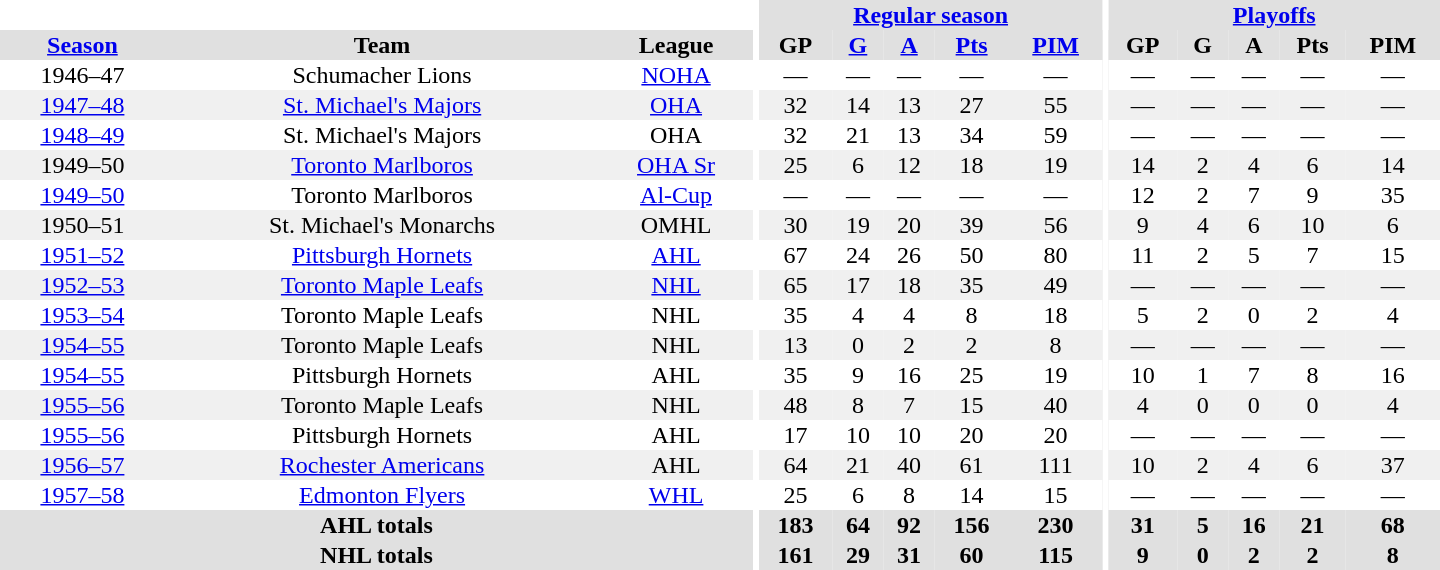<table border="0" cellpadding="1" cellspacing="0" style="text-align:center; width:60em">
<tr bgcolor="#e0e0e0">
<th colspan="3" bgcolor="#ffffff"></th>
<th rowspan="100" bgcolor="#ffffff"></th>
<th colspan="5"><a href='#'>Regular season</a></th>
<th rowspan="100" bgcolor="#ffffff"></th>
<th colspan="5"><a href='#'>Playoffs</a></th>
</tr>
<tr bgcolor="#e0e0e0">
<th><a href='#'>Season</a></th>
<th>Team</th>
<th>League</th>
<th>GP</th>
<th><a href='#'>G</a></th>
<th><a href='#'>A</a></th>
<th><a href='#'>Pts</a></th>
<th><a href='#'>PIM</a></th>
<th>GP</th>
<th>G</th>
<th>A</th>
<th>Pts</th>
<th>PIM</th>
</tr>
<tr>
<td>1946–47</td>
<td>Schumacher Lions</td>
<td><a href='#'>NOHA</a></td>
<td>—</td>
<td>—</td>
<td>—</td>
<td>—</td>
<td>—</td>
<td>—</td>
<td>—</td>
<td>—</td>
<td>—</td>
<td>—</td>
</tr>
<tr bgcolor="#f0f0f0">
<td><a href='#'>1947–48</a></td>
<td><a href='#'>St. Michael's Majors</a></td>
<td><a href='#'>OHA</a></td>
<td>32</td>
<td>14</td>
<td>13</td>
<td>27</td>
<td>55</td>
<td>—</td>
<td>—</td>
<td>—</td>
<td>—</td>
<td>—</td>
</tr>
<tr>
<td><a href='#'>1948–49</a></td>
<td>St. Michael's Majors</td>
<td>OHA</td>
<td>32</td>
<td>21</td>
<td>13</td>
<td>34</td>
<td>59</td>
<td>—</td>
<td>—</td>
<td>—</td>
<td>—</td>
<td>—</td>
</tr>
<tr bgcolor="#f0f0f0">
<td>1949–50</td>
<td><a href='#'>Toronto Marlboros</a></td>
<td><a href='#'>OHA Sr</a></td>
<td>25</td>
<td>6</td>
<td>12</td>
<td>18</td>
<td>19</td>
<td>14</td>
<td>2</td>
<td>4</td>
<td>6</td>
<td>14</td>
</tr>
<tr>
<td><a href='#'>1949–50</a></td>
<td>Toronto Marlboros</td>
<td><a href='#'>Al-Cup</a></td>
<td>—</td>
<td>—</td>
<td>—</td>
<td>—</td>
<td>—</td>
<td>12</td>
<td>2</td>
<td>7</td>
<td>9</td>
<td>35</td>
</tr>
<tr bgcolor="#f0f0f0">
<td>1950–51</td>
<td>St. Michael's Monarchs</td>
<td>OMHL</td>
<td>30</td>
<td>19</td>
<td>20</td>
<td>39</td>
<td>56</td>
<td>9</td>
<td>4</td>
<td>6</td>
<td>10</td>
<td>6</td>
</tr>
<tr>
<td><a href='#'>1951–52</a></td>
<td><a href='#'>Pittsburgh Hornets</a></td>
<td><a href='#'>AHL</a></td>
<td>67</td>
<td>24</td>
<td>26</td>
<td>50</td>
<td>80</td>
<td>11</td>
<td>2</td>
<td>5</td>
<td>7</td>
<td>15</td>
</tr>
<tr bgcolor="#f0f0f0">
<td><a href='#'>1952–53</a></td>
<td><a href='#'>Toronto Maple Leafs</a></td>
<td><a href='#'>NHL</a></td>
<td>65</td>
<td>17</td>
<td>18</td>
<td>35</td>
<td>49</td>
<td>—</td>
<td>—</td>
<td>—</td>
<td>—</td>
<td>—</td>
</tr>
<tr>
<td><a href='#'>1953–54</a></td>
<td>Toronto Maple Leafs</td>
<td>NHL</td>
<td>35</td>
<td>4</td>
<td>4</td>
<td>8</td>
<td>18</td>
<td>5</td>
<td>2</td>
<td>0</td>
<td>2</td>
<td>4</td>
</tr>
<tr bgcolor="#f0f0f0">
<td><a href='#'>1954–55</a></td>
<td>Toronto Maple Leafs</td>
<td>NHL</td>
<td>13</td>
<td>0</td>
<td>2</td>
<td>2</td>
<td>8</td>
<td>—</td>
<td>—</td>
<td>—</td>
<td>—</td>
<td>—</td>
</tr>
<tr>
<td><a href='#'>1954–55</a></td>
<td>Pittsburgh Hornets</td>
<td>AHL</td>
<td>35</td>
<td>9</td>
<td>16</td>
<td>25</td>
<td>19</td>
<td>10</td>
<td>1</td>
<td>7</td>
<td>8</td>
<td>16</td>
</tr>
<tr bgcolor="#f0f0f0">
<td><a href='#'>1955–56</a></td>
<td>Toronto Maple Leafs</td>
<td>NHL</td>
<td>48</td>
<td>8</td>
<td>7</td>
<td>15</td>
<td>40</td>
<td>4</td>
<td>0</td>
<td>0</td>
<td>0</td>
<td>4</td>
</tr>
<tr>
<td><a href='#'>1955–56</a></td>
<td>Pittsburgh Hornets</td>
<td>AHL</td>
<td>17</td>
<td>10</td>
<td>10</td>
<td>20</td>
<td>20</td>
<td>—</td>
<td>—</td>
<td>—</td>
<td>—</td>
<td>—</td>
</tr>
<tr bgcolor="#f0f0f0">
<td><a href='#'>1956–57</a></td>
<td><a href='#'>Rochester Americans</a></td>
<td>AHL</td>
<td>64</td>
<td>21</td>
<td>40</td>
<td>61</td>
<td>111</td>
<td>10</td>
<td>2</td>
<td>4</td>
<td>6</td>
<td>37</td>
</tr>
<tr>
<td><a href='#'>1957–58</a></td>
<td><a href='#'>Edmonton Flyers</a></td>
<td><a href='#'>WHL</a></td>
<td>25</td>
<td>6</td>
<td>8</td>
<td>14</td>
<td>15</td>
<td>—</td>
<td>—</td>
<td>—</td>
<td>—</td>
<td>—</td>
</tr>
<tr bgcolor="#e0e0e0">
<th colspan="3">AHL totals</th>
<th>183</th>
<th>64</th>
<th>92</th>
<th>156</th>
<th>230</th>
<th>31</th>
<th>5</th>
<th>16</th>
<th>21</th>
<th>68</th>
</tr>
<tr bgcolor="#e0e0e0">
<th colspan="3">NHL totals</th>
<th>161</th>
<th>29</th>
<th>31</th>
<th>60</th>
<th>115</th>
<th>9</th>
<th>0</th>
<th>2</th>
<th>2</th>
<th>8</th>
</tr>
</table>
